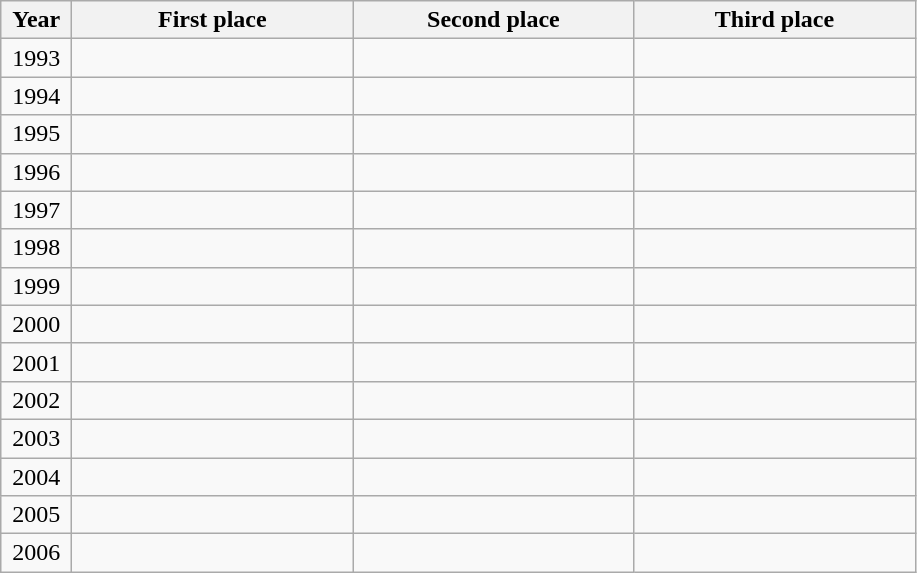<table class="wikitable">
<tr>
<th width="40">Year</th>
<th style="width:180px">First place</th>
<th style="width:180px">Second place</th>
<th style="width:180px">Third place</th>
</tr>
<tr>
<td style="text-align:center">1993</td>
<td></td>
<td></td>
<td></td>
</tr>
<tr>
<td style="text-align:center">1994</td>
<td></td>
<td></td>
<td></td>
</tr>
<tr>
<td style="text-align:center">1995</td>
<td></td>
<td></td>
<td></td>
</tr>
<tr>
<td style="text-align:center">1996</td>
<td></td>
<td></td>
<td></td>
</tr>
<tr>
<td style="text-align:center">1997</td>
<td></td>
<td></td>
<td></td>
</tr>
<tr>
<td style="text-align:center">1998</td>
<td></td>
<td></td>
<td></td>
</tr>
<tr>
<td style="text-align:center">1999</td>
<td></td>
<td></td>
<td></td>
</tr>
<tr>
<td style="text-align:center">2000</td>
<td></td>
<td></td>
<td></td>
</tr>
<tr>
<td style="text-align:center">2001</td>
<td></td>
<td></td>
<td></td>
</tr>
<tr>
<td style="text-align:center">2002</td>
<td></td>
<td></td>
<td></td>
</tr>
<tr>
<td style="text-align:center">2003</td>
<td></td>
<td></td>
<td></td>
</tr>
<tr>
<td style="text-align:center">2004</td>
<td></td>
<td></td>
<td></td>
</tr>
<tr>
<td style="text-align:center">2005</td>
<td></td>
<td></td>
<td></td>
</tr>
<tr>
<td style="text-align:center">2006</td>
<td></td>
<td></td>
<td></td>
</tr>
</table>
